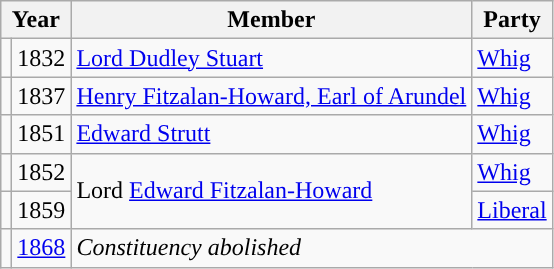<table class="wikitable">
<tr>
<th colspan=2>Year</th>
<th>Member</th>
<th>Party</th>
</tr>
<tr>
<td style="color:inherit;background-color: "></td>
<td>1832</td>
<td><a href='#'>Lord Dudley Stuart</a></td>
<td><a href='#'>Whig</a></td>
</tr>
<tr>
<td style="color:inherit;background-color: "></td>
<td>1837</td>
<td><a href='#'>Henry Fitzalan-Howard, Earl of Arundel</a></td>
<td><a href='#'>Whig</a></td>
</tr>
<tr>
<td style="color:inherit;background-color: "></td>
<td>1851</td>
<td><a href='#'>Edward Strutt</a></td>
<td><a href='#'>Whig</a></td>
</tr>
<tr>
<td style="color:inherit;background-color: "></td>
<td>1852</td>
<td rowspan="2">Lord <a href='#'>Edward Fitzalan-Howard</a></td>
<td><a href='#'>Whig</a></td>
</tr>
<tr>
<td style="color:inherit;background-color: "></td>
<td>1859</td>
<td><a href='#'>Liberal</a></td>
</tr>
<tr>
<td></td>
<td><a href='#'>1868</a></td>
<td colspan="2"><em>Constituency abolished</em></td>
</tr>
</table>
